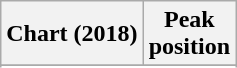<table class="wikitable plainrowheaders">
<tr>
<th align="center">Chart (2018)</th>
<th align="center">Peak<br>position</th>
</tr>
<tr>
</tr>
<tr>
</tr>
</table>
